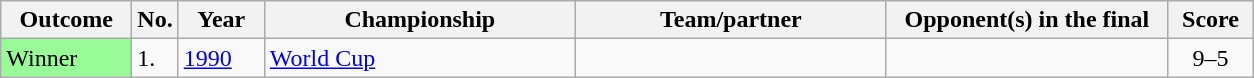<table class="wikitable sortable">
<tr>
<th width="80">Outcome</th>
<th width="20">No.</th>
<th width="50">Year</th>
<th style="width:200px;">Championship</th>
<th style="width:200px;">Team/partner</th>
<th style="width:180px;">Opponent(s) in the final</th>
<th style="width:50px;">Score</th>
</tr>
<tr>
<td style="background:#98fb98;">Winner</td>
<td>1.</td>
<td><a href='#'>1990</a></td>
<td><a href='#'>World Cup</a></td>
<td></td>
<td></td>
<td align="center">9–5</td>
</tr>
</table>
